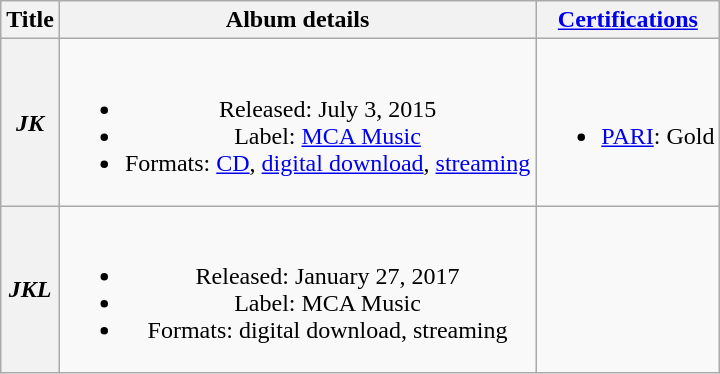<table class="wikitable plainrowheaders" style="text-align:center;">
<tr>
<th>Title</th>
<th>Album details</th>
<th><a href='#'>Certifications</a></th>
</tr>
<tr>
<th scope="row"><em>JK</em></th>
<td><br><ul><li>Released: July 3, 2015</li><li>Label: <a href='#'>MCA Music</a></li><li>Formats: <a href='#'>CD</a>, <a href='#'>digital download</a>, <a href='#'>streaming</a></li></ul></td>
<td><br><ul><li><a href='#'>PARI</a>: Gold</li></ul></td>
</tr>
<tr>
<th scope="row"><em>JKL</em></th>
<td><br><ul><li>Released: January 27, 2017</li><li>Label: MCA Music</li><li>Formats: digital download, streaming</li></ul></td>
<td></td>
</tr>
</table>
